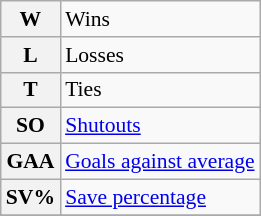<table class="wikitable" style="font-size:90%;">
<tr>
<th>W</th>
<td>Wins</td>
</tr>
<tr>
<th>L</th>
<td>Losses</td>
</tr>
<tr>
<th>T</th>
<td>Ties</td>
</tr>
<tr>
<th>SO</th>
<td><a href='#'>Shutouts</a></td>
</tr>
<tr>
<th>GAA</th>
<td><a href='#'>Goals against average</a></td>
</tr>
<tr>
<th>SV%</th>
<td><a href='#'>Save percentage</a></td>
</tr>
<tr>
</tr>
</table>
